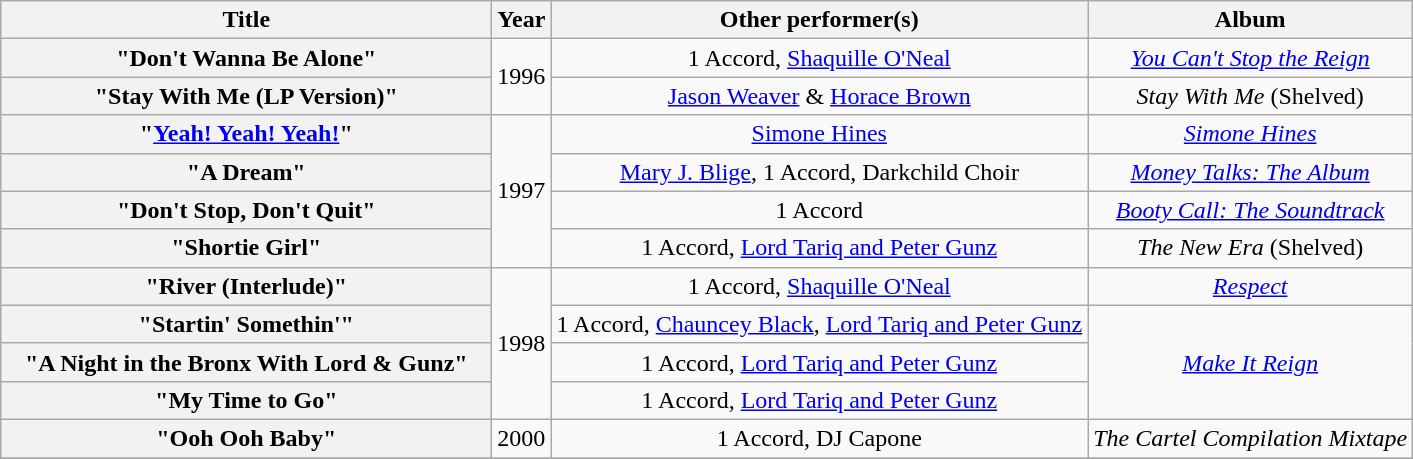<table class="wikitable plainrowheaders" style="text-align:center;">
<tr>
<th scope="col" style="width:20em;">Title</th>
<th scope="col">Year</th>
<th scope="col">Other performer(s)</th>
<th scope="col">Album</th>
</tr>
<tr>
<th scope="row">"Don't Wanna Be Alone"</th>
<td rowspan="2">1996</td>
<td>1 Accord, <a href='#'>Shaquille O'Neal</a></td>
<td><em><a href='#'>You Can't Stop the Reign</a></em></td>
</tr>
<tr>
<th scope="row">"Stay With Me (LP Version)"</th>
<td><a href='#'>Jason Weaver</a> & <a href='#'>Horace Brown</a></td>
<td><em>Stay With Me</em> (Shelved)</td>
</tr>
<tr>
<th scope="row">"<a href='#'>Yeah! Yeah! Yeah!</a>"</th>
<td rowspan="4">1997</td>
<td><a href='#'>Simone Hines</a></td>
<td><em><a href='#'>Simone Hines</a></em></td>
</tr>
<tr>
<th scope="row">"A Dream"</th>
<td><a href='#'>Mary J. Blige</a>, 1 Accord, Darkchild Choir</td>
<td><em><a href='#'>Money Talks: The Album</a></em></td>
</tr>
<tr>
<th scope="row">"Don't Stop, Don't Quit"</th>
<td>1 Accord</td>
<td><em><a href='#'>Booty Call: The Soundtrack</a></em></td>
</tr>
<tr>
<th scope="row">"Shortie Girl"</th>
<td>1 Accord, <a href='#'>Lord Tariq and Peter Gunz</a></td>
<td><em>The New Era</em> (Shelved)</td>
</tr>
<tr>
<th scope="row">"River (Interlude)"</th>
<td rowspan="4">1998</td>
<td>1 Accord, <a href='#'>Shaquille O'Neal</a></td>
<td><em><a href='#'>Respect</a></em></td>
</tr>
<tr>
<th scope="row">"Startin' Somethin'"</th>
<td>1 Accord, <a href='#'>Chauncey Black</a>, <a href='#'>Lord Tariq and Peter Gunz</a></td>
<td rowspan="3"><em><a href='#'>Make It Reign</a></em></td>
</tr>
<tr>
<th scope="row">"A Night in the Bronx With Lord & Gunz"</th>
<td>1 Accord, <a href='#'>Lord Tariq and Peter Gunz</a></td>
</tr>
<tr>
<th scope="row">"My Time to Go"</th>
<td>1 Accord, <a href='#'>Lord Tariq and Peter Gunz</a></td>
</tr>
<tr>
<th scope="row">"Ooh Ooh Baby"</th>
<td>2000</td>
<td>1 Accord, DJ Capone</td>
<td><em>The Cartel Compilation Mixtape</em></td>
</tr>
<tr>
</tr>
</table>
